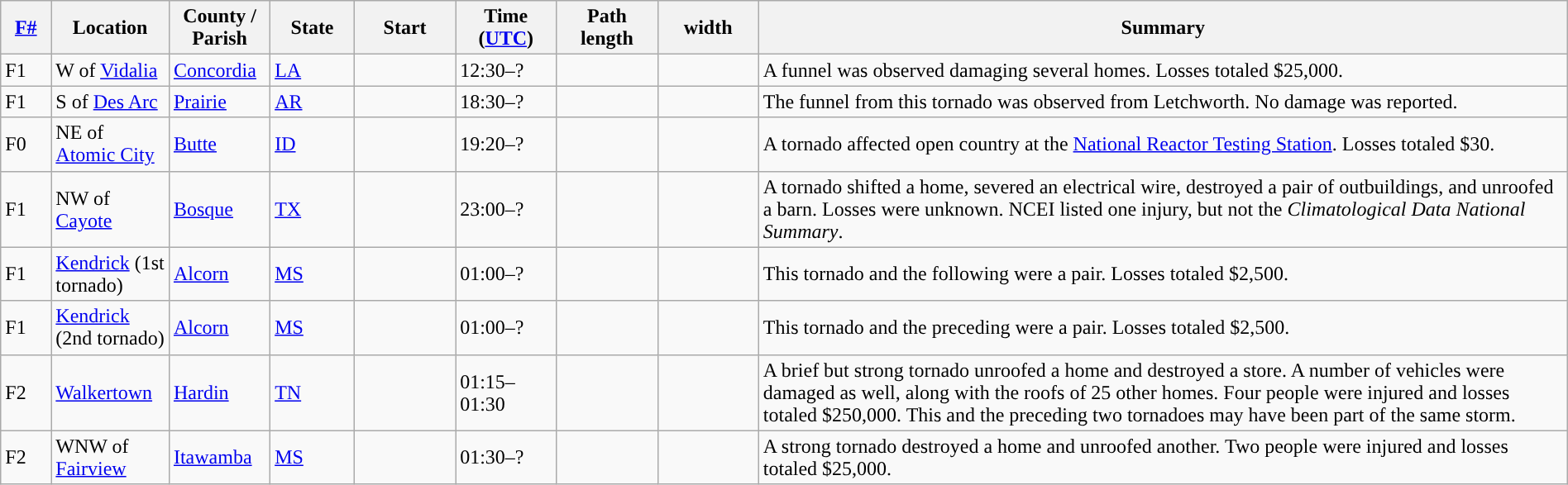<table class="wikitable sortable" style="width:100%;">
<tr>
<th scope="col"  style="width:3%; text-align:center;"><a href='#'>F#</a></th>
<th scope="col"  style="width:7%; text-align:center;" class="unsortable">Location</th>
<th scope="col"  style="width:6%; text-align:center;" class="unsortable">County / Parish</th>
<th scope="col"  style="width:5%; text-align:center;">State</th>
<th scope="col"  style="width:6%; text-align:center;">Start<br></th>
<th scope="col"  style="width:6%; text-align:center;">Time (<a href='#'>UTC</a>)</th>
<th scope="col"  style="width:6%; text-align:center;">Path length</th>
<th scope="col"  style="width:6%; text-align:center;"> width</th>
<th scope="col" class="unsortable" style="width:48%; text-align:center;">Summary</th>
</tr>
<tr>
<td>F1</td>
<td>W of <a href='#'>Vidalia</a></td>
<td><a href='#'>Concordia</a></td>
<td><a href='#'>LA</a></td>
<td></td>
<td>12:30–?</td>
<td></td>
<td></td>
<td>A funnel was observed damaging several homes. Losses totaled $25,000.</td>
</tr>
<tr>
<td>F1</td>
<td>S of <a href='#'>Des Arc</a></td>
<td><a href='#'>Prairie</a></td>
<td><a href='#'>AR</a></td>
<td></td>
<td>18:30–?</td>
<td></td>
<td></td>
<td>The funnel from this tornado was observed from Letchworth. No damage was reported.</td>
</tr>
<tr>
<td>F0</td>
<td>NE of <a href='#'>Atomic City</a></td>
<td><a href='#'>Butte</a></td>
<td><a href='#'>ID</a></td>
<td></td>
<td>19:20–?</td>
<td></td>
<td></td>
<td>A tornado affected open country at the <a href='#'>National Reactor Testing Station</a>. Losses totaled $30.</td>
</tr>
<tr>
<td>F1</td>
<td>NW of <a href='#'>Cayote</a></td>
<td><a href='#'>Bosque</a></td>
<td><a href='#'>TX</a></td>
<td></td>
<td>23:00–?</td>
<td></td>
<td></td>
<td>A tornado shifted a home, severed an electrical wire, destroyed a pair of outbuildings, and unroofed a barn. Losses were unknown. NCEI listed one injury, but not the <em>Climatological Data National Summary</em>.</td>
</tr>
<tr>
<td>F1</td>
<td><a href='#'>Kendrick</a> (1st tornado)</td>
<td><a href='#'>Alcorn</a></td>
<td><a href='#'>MS</a></td>
<td></td>
<td>01:00–?</td>
<td></td>
<td></td>
<td>This tornado and the following were a pair. Losses totaled $2,500.</td>
</tr>
<tr>
<td>F1</td>
<td><a href='#'>Kendrick</a> (2nd tornado)</td>
<td><a href='#'>Alcorn</a></td>
<td><a href='#'>MS</a></td>
<td></td>
<td>01:00–?</td>
<td></td>
<td></td>
<td>This tornado and the preceding were a pair. Losses totaled $2,500.</td>
</tr>
<tr>
<td>F2</td>
<td><a href='#'>Walkertown</a></td>
<td><a href='#'>Hardin</a></td>
<td><a href='#'>TN</a></td>
<td></td>
<td>01:15–01:30</td>
<td></td>
<td></td>
<td>A brief but strong tornado unroofed a home and destroyed a store. A number of vehicles were damaged as well, along with the roofs of 25 other homes. Four people were injured and losses totaled $250,000. This and the preceding two tornadoes may have been part of the same storm.</td>
</tr>
<tr>
<td>F2</td>
<td>WNW of <a href='#'>Fairview</a></td>
<td><a href='#'>Itawamba</a></td>
<td><a href='#'>MS</a></td>
<td></td>
<td>01:30–?</td>
<td></td>
<td></td>
<td>A strong tornado destroyed a home and unroofed another. Two people were injured and losses totaled $25,000.</td>
</tr>
</table>
